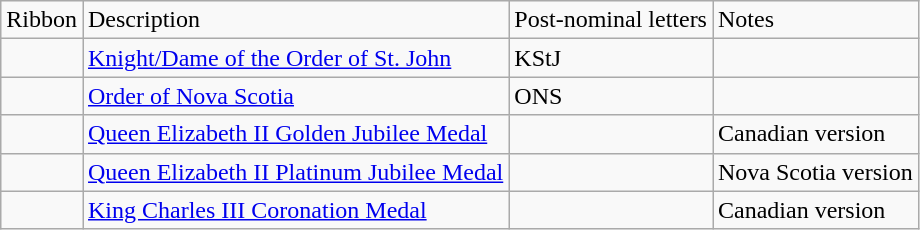<table class="wikitable">
<tr>
<td>Ribbon</td>
<td>Description</td>
<td>Post-nominal letters</td>
<td>Notes</td>
</tr>
<tr>
<td></td>
<td><a href='#'>Knight/Dame of the Order of St. John</a></td>
<td>KStJ</td>
<td></td>
</tr>
<tr>
<td></td>
<td><a href='#'>Order of Nova Scotia</a></td>
<td>ONS</td>
<td></td>
</tr>
<tr>
<td></td>
<td><a href='#'>Queen Elizabeth II Golden Jubilee Medal</a></td>
<td></td>
<td>Canadian version</td>
</tr>
<tr>
<td></td>
<td><a href='#'>Queen Elizabeth II Platinum Jubilee Medal</a></td>
<td></td>
<td>Nova Scotia version</td>
</tr>
<tr>
<td></td>
<td><a href='#'>King Charles III Coronation Medal</a></td>
<td></td>
<td>Canadian version</td>
</tr>
</table>
